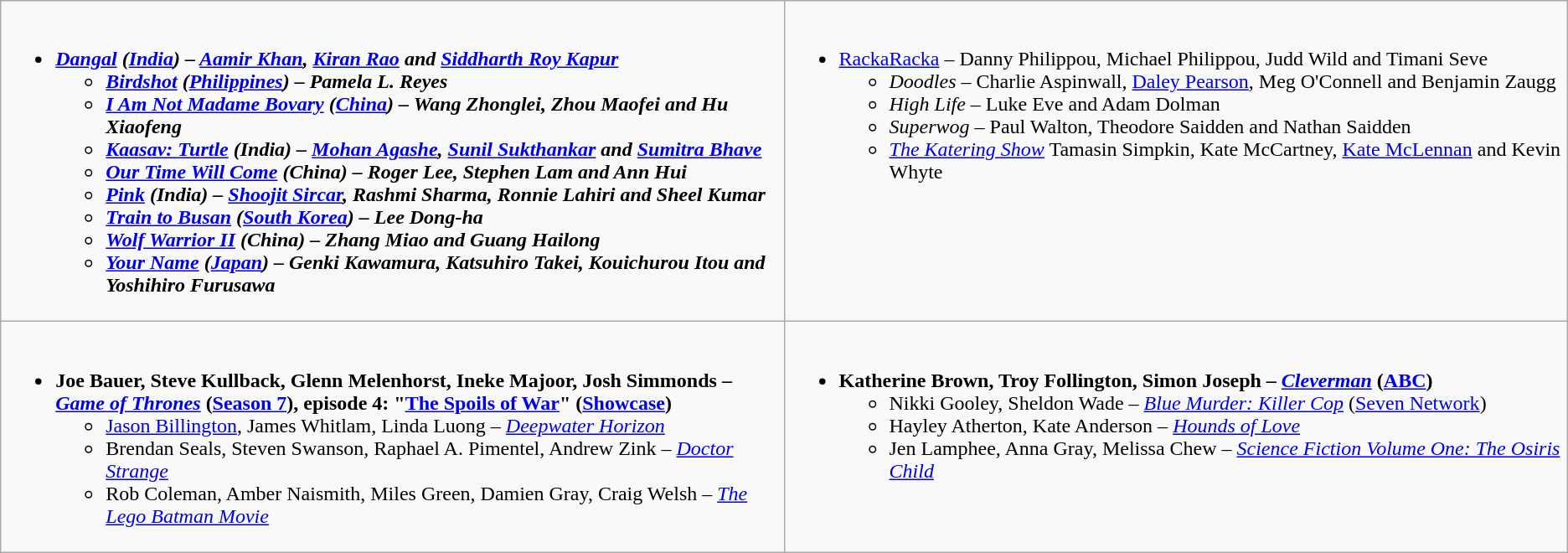<table class=wikitable style="width="150%">
<tr>
<td valign="top" width="50%"><br><ul><li><strong><em><a href='#'>Dangal</a><em> (<a href='#'>India</a>) – <a href='#'>Aamir Khan</a>, <a href='#'>Kiran Rao</a> and <a href='#'>Siddharth Roy Kapur</a><strong><ul><li></em><a href='#'>Birdshot</a><em> (<a href='#'>Philippines</a>) – Pamela L. Reyes</li><li></em><a href='#'>I Am Not Madame Bovary</a><em> (<a href='#'>China</a>) – Wang Zhonglei, Zhou Maofei and Hu Xiaofeng</li><li></em><a href='#'>Kaasav: Turtle</a><em> (India) – <a href='#'>Mohan Agashe</a>, <a href='#'>Sunil Sukthankar</a> and <a href='#'>Sumitra Bhave</a></li><li></em><a href='#'>Our Time Will Come</a><em> (China) – Roger Lee, Stephen Lam and Ann Hui</li><li></em><a href='#'>Pink</a><em> (India) – <a href='#'>Shoojit Sircar</a>, Rashmi Sharma, Ronnie Lahiri and Sheel Kumar</li><li></em><a href='#'>Train to Busan</a><em> (<a href='#'>South Korea</a>) – Lee Dong-ha</li><li></em><a href='#'>Wolf Warrior II</a><em> (China) – Zhang Miao and Guang Hailong</li><li></em><a href='#'>Your Name</a><em> (<a href='#'>Japan</a>) – Genki Kawamura, Katsuhiro Takei, Kouichurou Itou and Yoshihiro Furusawa</li></ul></li></ul></td>
<td valign="top" width="50%"><br><ul><li></em></strong><a href='#'>RackaRacka</a></em> – Danny Philippou, Michael Philippou, Judd Wild and Timani Seve</strong><ul><li><em>Doodles</em> – Charlie Aspinwall, <a href='#'>Daley Pearson</a>, Meg O'Connell and Benjamin Zaugg</li><li><em>High Life</em> – Luke Eve and Adam Dolman</li><li><em>Superwog</em> – Paul Walton, Theodore Saidden and Nathan Saidden</li><li><em><a href='#'>The Katering Show</a></em>  Tamasin Simpkin, Kate McCartney, <a href='#'>Kate McLennan</a> and Kevin Whyte</li></ul></li></ul></td>
</tr>
<tr>
<td valign="top" width="50%"><br><ul><li><strong>Joe Bauer, Steve Kullback, Glenn Melenhorst, Ineke Majoor, Josh Simmonds – <em><a href='#'>Game of Thrones</a></em> (<a href='#'>Season 7</a>), episode 4: "<a href='#'>The Spoils of War</a>" (<a href='#'>Showcase</a>)</strong><ul><li><a href='#'>Jason Billington</a>, James Whitlam, Linda Luong – <em><a href='#'>Deepwater Horizon</a></em></li><li>Brendan Seals, Steven Swanson, Raphael A. Pimentel, Andrew Zink – <em><a href='#'>Doctor Strange</a></em></li><li>Rob Coleman, Amber Naismith, Miles Green, Damien Gray, Craig Welsh – <em><a href='#'>The Lego Batman Movie</a></em></li></ul></li></ul></td>
<td valign="top" width="50%"><br><ul><li><strong>Katherine Brown, Troy Follington, Simon Joseph – <em><a href='#'>Cleverman</a></em>  (<a href='#'>ABC</a>)</strong><ul><li>Nikki Gooley, Sheldon Wade – <em><a href='#'>Blue Murder: Killer Cop</a></em> (<a href='#'>Seven Network</a>)</li><li>Hayley Atherton, Kate Anderson – <em><a href='#'>Hounds of Love</a></em></li><li>Jen Lamphee, Anna Gray, Melissa Chew – <em><a href='#'>Science Fiction Volume One: The Osiris Child</a></em></li></ul></li></ul></td>
</tr>
</table>
